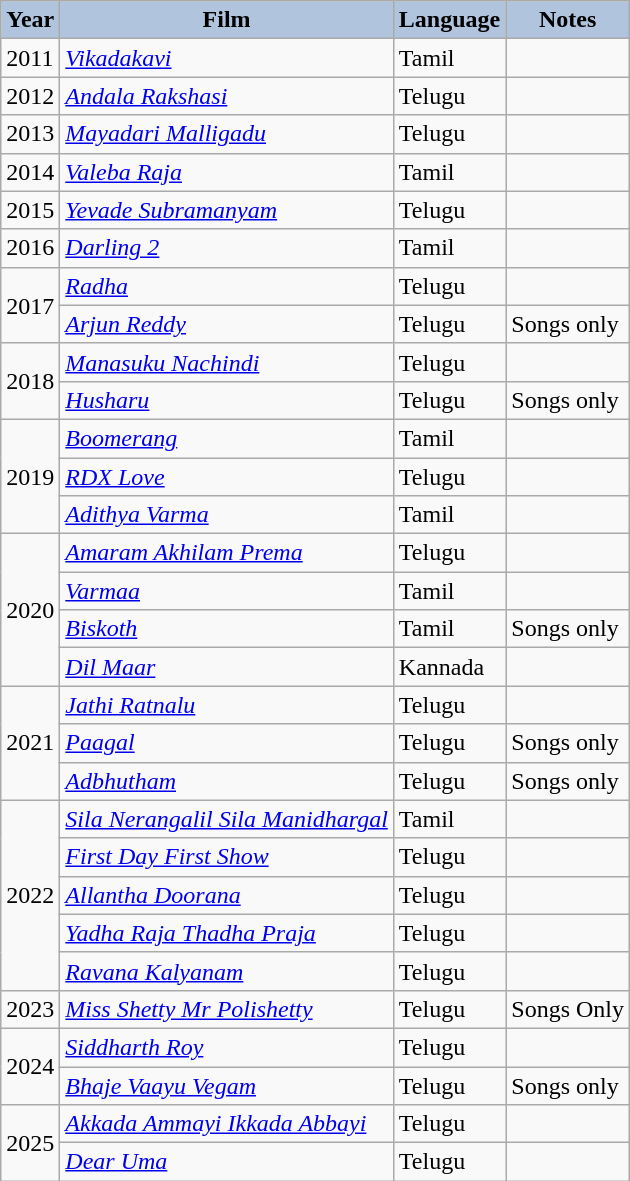<table class="wikitable sortable">
<tr>
<th style="background:#B0C4DE;">Year</th>
<th style="background:#B0C4DE;">Film</th>
<th style="background:#B0C4DE;">Language</th>
<th style="background:#B0C4DE;">Notes</th>
</tr>
<tr>
<td>2011</td>
<td><em><a href='#'>Vikadakavi</a></em></td>
<td>Tamil</td>
<td></td>
</tr>
<tr>
<td>2012</td>
<td><em><a href='#'>Andala Rakshasi</a></em></td>
<td>Telugu</td>
<td></td>
</tr>
<tr>
<td>2013</td>
<td><em><a href='#'>Mayadari Malligadu</a></em></td>
<td>Telugu</td>
<td></td>
</tr>
<tr>
<td>2014</td>
<td><em><a href='#'>Valeba Raja</a></em></td>
<td>Tamil</td>
<td></td>
</tr>
<tr>
<td>2015</td>
<td><em><a href='#'>Yevade Subramanyam</a></em></td>
<td>Telugu</td>
<td></td>
</tr>
<tr>
<td>2016</td>
<td><em><a href='#'>Darling 2</a></em></td>
<td>Tamil</td>
<td></td>
</tr>
<tr>
<td rowspan="2">2017</td>
<td><em><a href='#'>Radha</a></em></td>
<td>Telugu</td>
<td></td>
</tr>
<tr>
<td><em><a href='#'>Arjun Reddy</a></em></td>
<td>Telugu</td>
<td>Songs only</td>
</tr>
<tr>
<td rowspan="2">2018</td>
<td><em><a href='#'>Manasuku Nachindi</a></em></td>
<td>Telugu</td>
<td></td>
</tr>
<tr>
<td><em><a href='#'>Husharu</a></em></td>
<td>Telugu</td>
<td>Songs only</td>
</tr>
<tr>
<td rowspan="3">2019</td>
<td><em><a href='#'>Boomerang</a></em></td>
<td>Tamil</td>
<td></td>
</tr>
<tr>
<td><em><a href='#'>RDX Love</a></em></td>
<td>Telugu</td>
<td></td>
</tr>
<tr>
<td><em><a href='#'>Adithya Varma</a></em></td>
<td>Tamil</td>
<td></td>
</tr>
<tr>
<td rowspan="4">2020</td>
<td><em><a href='#'>Amaram Akhilam Prema</a></em></td>
<td>Telugu</td>
<td></td>
</tr>
<tr>
<td><em><a href='#'>Varmaa</a></em></td>
<td>Tamil</td>
<td></td>
</tr>
<tr>
<td><em><a href='#'>Biskoth</a></em></td>
<td>Tamil</td>
<td>Songs only</td>
</tr>
<tr>
<td><em><a href='#'>Dil Maar</a></em></td>
<td>Kannada</td>
<td></td>
</tr>
<tr>
<td rowspan="3">2021</td>
<td><em><a href='#'>Jathi Ratnalu</a></em></td>
<td>Telugu</td>
<td></td>
</tr>
<tr>
<td><em><a href='#'>Paagal</a></em></td>
<td>Telugu</td>
<td>Songs only</td>
</tr>
<tr>
<td><em><a href='#'>Adbhutham</a> </em></td>
<td>Telugu</td>
<td>Songs only</td>
</tr>
<tr>
<td rowspan="5">2022</td>
<td><em><a href='#'>Sila Nerangalil Sila Manidhargal</a></em></td>
<td>Tamil</td>
<td></td>
</tr>
<tr>
<td><em><a href='#'>First Day First Show</a></em></td>
<td>Telugu</td>
<td></td>
</tr>
<tr>
<td><em><a href='#'>Allantha Doorana</a></em></td>
<td>Telugu</td>
<td></td>
</tr>
<tr>
<td><em><a href='#'>Yadha Raja Thadha Praja</a></em></td>
<td>Telugu</td>
<td></td>
</tr>
<tr>
<td><em><a href='#'>Ravana Kalyanam</a></em></td>
<td>Telugu</td>
<td></td>
</tr>
<tr>
<td>2023</td>
<td><em><a href='#'>Miss Shetty Mr Polishetty</a></em></td>
<td>Telugu</td>
<td>Songs Only</td>
</tr>
<tr>
<td rowspan="2">2024</td>
<td><em><a href='#'>Siddharth Roy</a></em></td>
<td>Telugu</td>
<td></td>
</tr>
<tr>
<td><em><a href='#'>Bhaje Vaayu Vegam</a></em></td>
<td>Telugu</td>
<td>Songs only</td>
</tr>
<tr>
<td rowspan="2">2025</td>
<td><a href='#'><em>Akkada Ammayi Ikkada Abbayi</em></a></td>
<td>Telugu</td>
<td></td>
</tr>
<tr>
<td><a href='#'><em>Dear Uma</em></a></td>
<td>Telugu</td>
<td></td>
</tr>
</table>
